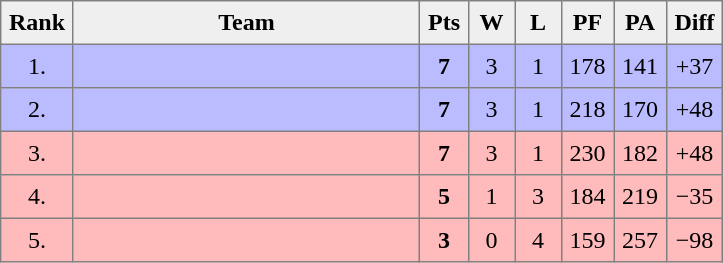<table style=border-collapse:collapse border=1 cellspacing=0 cellpadding=5>
<tr align=center bgcolor=#efefef>
<th width=20>Rank</th>
<th width=220>Team</th>
<th width=20>Pts</th>
<th width=20>W</th>
<th width=20>L</th>
<th width=20>PF</th>
<th width=20>PA</th>
<th width=20>Diff</th>
</tr>
<tr align=center bgcolor="#BBBBFF">
<td>1.</td>
<td align=left></td>
<td><strong>7</strong></td>
<td>3</td>
<td>1</td>
<td>178</td>
<td>141</td>
<td>+37</td>
</tr>
<tr align=center bgcolor="#BBBBFF">
<td>2.</td>
<td align=left></td>
<td><strong>7</strong></td>
<td>3</td>
<td>1</td>
<td>218</td>
<td>170</td>
<td>+48</td>
</tr>
<tr align=center bgcolor="#ffbbbb">
<td>3.</td>
<td align=left></td>
<td><strong>7</strong></td>
<td>3</td>
<td>1</td>
<td>230</td>
<td>182</td>
<td>+48</td>
</tr>
<tr align=center bgcolor="#ffbbbb">
<td>4.</td>
<td align=left></td>
<td><strong>5</strong></td>
<td>1</td>
<td>3</td>
<td>184</td>
<td>219</td>
<td>−35</td>
</tr>
<tr align=center bgcolor="#ffbbbb">
<td>5.</td>
<td align=left></td>
<td><strong>3</strong></td>
<td>0</td>
<td>4</td>
<td>159</td>
<td>257</td>
<td>−98</td>
</tr>
</table>
